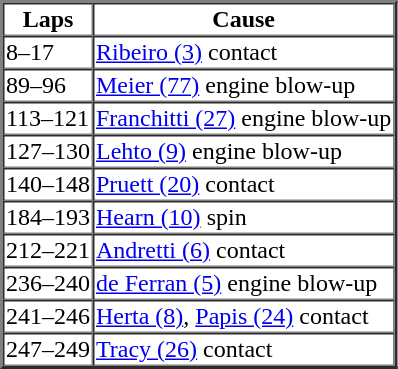<table border=2 cellspacing=0>
<tr>
<th>Laps</th>
<th>Cause</th>
</tr>
<tr>
<td>8–17</td>
<td><a href='#'>Ribeiro (3)</a> contact</td>
</tr>
<tr>
<td>89–96</td>
<td><a href='#'>Meier (77)</a> engine blow-up</td>
</tr>
<tr>
<td>113–121</td>
<td><a href='#'>Franchitti (27)</a> engine blow-up</td>
</tr>
<tr>
<td>127–130</td>
<td><a href='#'>Lehto (9)</a> engine blow-up</td>
</tr>
<tr>
<td>140–148</td>
<td><a href='#'>Pruett (20)</a> contact</td>
</tr>
<tr>
<td>184–193</td>
<td><a href='#'>Hearn (10)</a> spin</td>
</tr>
<tr>
<td>212–221</td>
<td><a href='#'>Andretti (6)</a> contact</td>
</tr>
<tr>
<td>236–240</td>
<td><a href='#'>de Ferran (5)</a> engine blow-up</td>
</tr>
<tr>
<td>241–246</td>
<td><a href='#'>Herta (8)</a>, <a href='#'>Papis (24)</a> contact</td>
</tr>
<tr>
<td>247–249</td>
<td><a href='#'>Tracy (26)</a> contact</td>
</tr>
</table>
